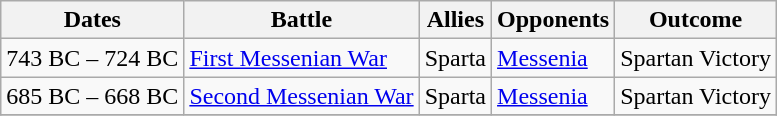<table class="wikitable sortable">
<tr>
<th>Dates</th>
<th>Battle</th>
<th>Allies</th>
<th>Opponents</th>
<th>Outcome</th>
</tr>
<tr>
<td>743 BC – 724 BC</td>
<td><a href='#'>First Messenian War</a></td>
<td>Sparta</td>
<td><a href='#'>Messenia</a></td>
<td>Spartan Victory</td>
</tr>
<tr>
<td>685 BC – 668 BC</td>
<td><a href='#'>Second Messenian War</a></td>
<td>Sparta</td>
<td><a href='#'>Messenia</a></td>
<td>Spartan Victory</td>
</tr>
<tr>
</tr>
</table>
